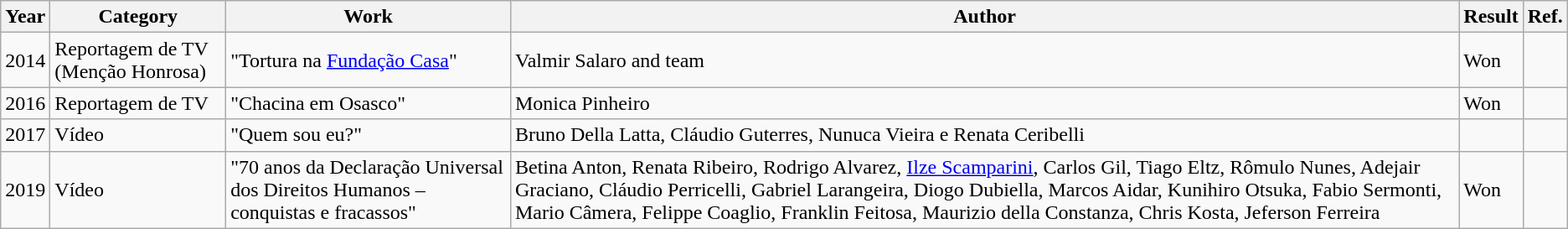<table class="wikitable">
<tr>
<th>Year</th>
<th>Category</th>
<th>Work</th>
<th>Author</th>
<th>Result</th>
<th>Ref.</th>
</tr>
<tr>
<td>2014</td>
<td>Reportagem de TV (Menção Honrosa)</td>
<td>"Tortura na <a href='#'>Fundação Casa</a>"</td>
<td>Valmir Salaro and team</td>
<td>Won</td>
<td></td>
</tr>
<tr>
<td>2016</td>
<td>Reportagem de TV</td>
<td>"Chacina em Osasco"</td>
<td>Monica Pinheiro</td>
<td>Won</td>
<td></td>
</tr>
<tr>
<td>2017</td>
<td>Vídeo</td>
<td>"Quem sou eu?"</td>
<td>Bruno Della Latta, Cláudio Guterres, Nunuca Vieira e Renata Ceribelli</td>
<td></td>
<td></td>
</tr>
<tr>
<td>2019</td>
<td>Vídeo</td>
<td>"70 anos da Declaração Universal dos Direitos Humanos – conquistas e fracassos"</td>
<td>Betina Anton, Renata Ribeiro, Rodrigo Alvarez, <a href='#'>Ilze Scamparini</a>, Carlos Gil, Tiago Eltz, Rômulo Nunes, Adejair Graciano, Cláudio Perricelli, Gabriel Larangeira, Diogo Dubiella, Marcos Aidar, Kunihiro Otsuka, Fabio Sermonti, Mario Câmera, Felippe Coaglio, Franklin Feitosa, Maurizio della Constanza, Chris Kosta, Jeferson Ferreira</td>
<td>Won</td>
<td></td>
</tr>
</table>
